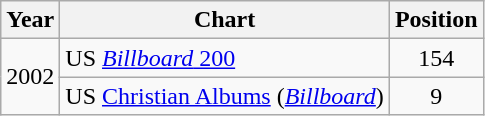<table class="wikitable">
<tr>
<th>Year</th>
<th>Chart</th>
<th>Position</th>
</tr>
<tr>
<td rowspan="2">2002</td>
<td>US <a href='#'><em>Billboard</em> 200</a></td>
<td style="text-align:center;">154</td>
</tr>
<tr>
<td>US <a href='#'>Christian Albums</a> (<em><a href='#'>Billboard</a></em>)</td>
<td style="text-align:center;">9</td>
</tr>
</table>
